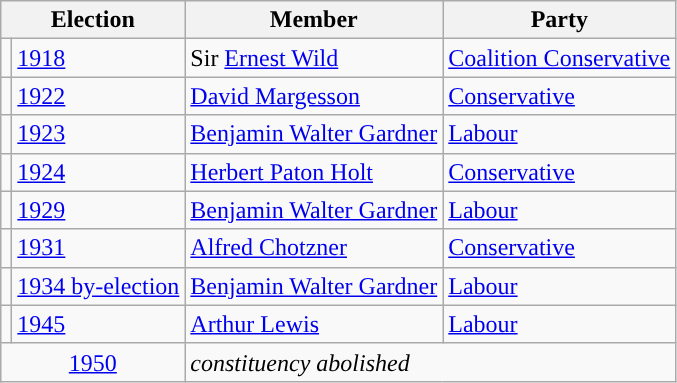<table class="wikitable">
<tr>
<th colspan="2">Election</th>
<th>Member</th>
<th>Party</th>
</tr>
<tr>
<td style="color:inherit;background-color: "></td>
<td><a href='#'>1918</a></td>
<td>Sir <a href='#'>Ernest Wild</a></td>
<td><a href='#'>Coalition Conservative</a></td>
</tr>
<tr>
<td style="color:inherit;background-color: "></td>
<td><a href='#'>1922</a></td>
<td><a href='#'>David Margesson</a></td>
<td><a href='#'>Conservative</a></td>
</tr>
<tr>
<td style="color:inherit;background-color: "></td>
<td><a href='#'>1923</a></td>
<td><a href='#'>Benjamin Walter Gardner</a></td>
<td><a href='#'>Labour</a></td>
</tr>
<tr>
<td style="color:inherit;background-color: "></td>
<td><a href='#'>1924</a></td>
<td><a href='#'>Herbert Paton Holt</a></td>
<td><a href='#'>Conservative</a></td>
</tr>
<tr>
<td style="color:inherit;background-color: "></td>
<td><a href='#'>1929</a></td>
<td><a href='#'>Benjamin Walter Gardner</a></td>
<td><a href='#'>Labour</a></td>
</tr>
<tr>
<td style="color:inherit;background-color: "></td>
<td><a href='#'>1931</a></td>
<td><a href='#'>Alfred Chotzner</a></td>
<td><a href='#'>Conservative</a></td>
</tr>
<tr>
<td style="color:inherit;background-color: "></td>
<td><a href='#'>1934 by-election</a></td>
<td><a href='#'>Benjamin Walter Gardner</a></td>
<td><a href='#'>Labour</a></td>
</tr>
<tr>
<td style="color:inherit;background-color: "></td>
<td><a href='#'>1945</a></td>
<td><a href='#'>Arthur Lewis</a></td>
<td><a href='#'>Labour</a></td>
</tr>
<tr>
<td colspan="2" align="center"><a href='#'>1950</a></td>
<td colspan="2"><em>constituency abolished</em></td>
</tr>
</table>
